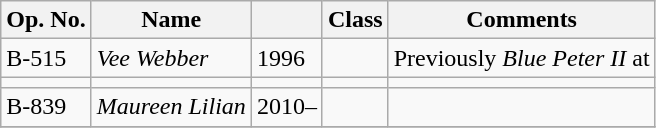<table class="wikitable">
<tr>
<th>Op. No.</th>
<th>Name</th>
<th></th>
<th>Class</th>
<th>Comments</th>
</tr>
<tr>
<td>B-515</td>
<td><em>Vee Webber</em></td>
<td>1996</td>
<td></td>
<td>Previously <em>Blue Peter II</em> at </td>
</tr>
<tr>
<td></td>
<td></td>
<td></td>
<td></td>
<td></td>
</tr>
<tr>
<td>B-839</td>
<td><em>Maureen Lilian</em></td>
<td>2010–</td>
<td></td>
<td></td>
</tr>
<tr>
</tr>
</table>
